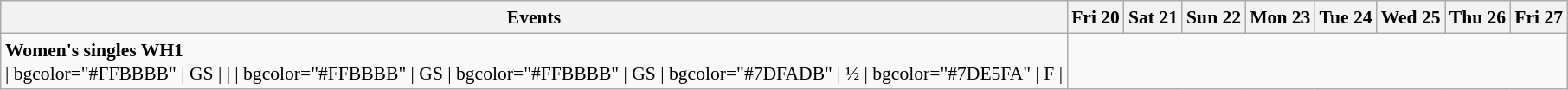<table class="wikitable" style="margin:0.5em auto; font-size:90%; line-height:1.25em; text-align:center">
<tr>
<th>Events</th>
<th>Fri 20</th>
<th>Sat 21</th>
<th>Sun 22</th>
<th>Mon 23</th>
<th>Tue 24</th>
<th>Wed 25</th>
<th>Thu 26</th>
<th>Fri 27</th>
</tr>
<tr>
<td align="left"><strong>Women's singles WH1</strong><br>| bgcolor="#FFBBBB" | GS
| 
| 
| bgcolor="#FFBBBB" | GS
| bgcolor="#FFBBBB" | GS
| bgcolor="#7DFADB" | ½
| bgcolor="#7DE5FA" | F
|</td>
</tr>
</table>
